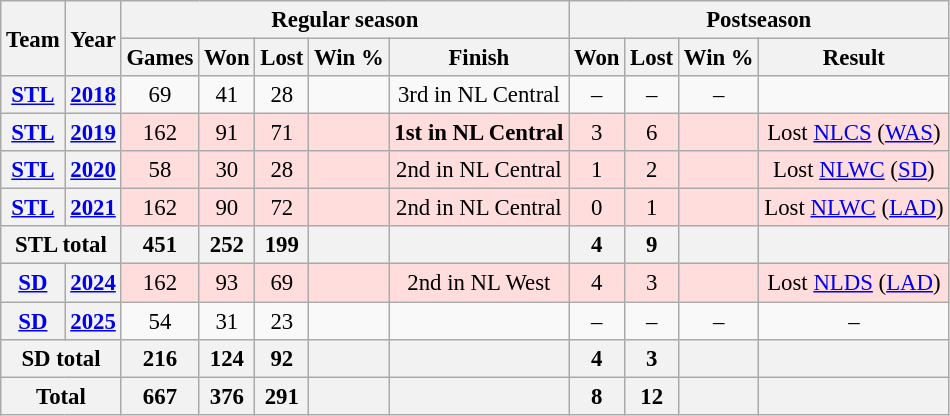<table class="wikitable" style="font-size: 95%; text-align:center;">
<tr>
<th rowspan="2">Team</th>
<th rowspan="2">Year</th>
<th colspan="5">Regular season</th>
<th colspan="4">Postseason</th>
</tr>
<tr>
<th>Games</th>
<th>Won</th>
<th>Lost</th>
<th>Win %</th>
<th>Finish</th>
<th>Won</th>
<th>Lost</th>
<th>Win %</th>
<th>Result</th>
</tr>
<tr>
<th><a href='#'>STL</a></th>
<th><a href='#'>2018</a></th>
<td>69</td>
<td>41</td>
<td>28</td>
<td></td>
<td>3rd in NL Central</td>
<td>–</td>
<td>–</td>
<td>–</td>
<td></td>
</tr>
<tr ! style="background:#fdd;">
<th><a href='#'>STL</a></th>
<th><a href='#'>2019</a></th>
<td>162</td>
<td>91</td>
<td>71</td>
<td></td>
<td><strong>1st in NL Central</strong></td>
<td>3</td>
<td>6</td>
<td></td>
<td>Lost <a href='#'>NLCS</a> (<a href='#'>WAS</a>)</td>
</tr>
<tr ! style="background:#fdd;">
<th><a href='#'>STL</a></th>
<th><a href='#'>2020</a></th>
<td>58</td>
<td>30</td>
<td>28</td>
<td></td>
<td>2nd in NL Central</td>
<td>1</td>
<td>2</td>
<td></td>
<td>Lost <a href='#'>NLWC</a> (<a href='#'>SD</a>)</td>
</tr>
<tr ! style="background:#fdd;">
<th><a href='#'>STL</a></th>
<th><a href='#'>2021</a></th>
<td>162</td>
<td>90</td>
<td>72</td>
<td></td>
<td>2nd in NL Central</td>
<td>0</td>
<td>1</td>
<td></td>
<td>Lost <a href='#'>NLWC</a> (<a href='#'>LAD</a>)</td>
</tr>
<tr>
<th colspan="2">STL total</th>
<th>451</th>
<th>252</th>
<th>199</th>
<th></th>
<th></th>
<th>4</th>
<th>9</th>
<th></th>
<th></th>
</tr>
<tr ! style="background:#fdd;">
<th><a href='#'>SD</a></th>
<th><a href='#'>2024</a></th>
<td>162</td>
<td>93</td>
<td>69</td>
<td></td>
<td>2nd in NL West</td>
<td>4</td>
<td>3</td>
<td></td>
<td>Lost <a href='#'>NLDS</a> (<a href='#'>LAD</a>)</td>
</tr>
<tr>
<th><a href='#'>SD</a></th>
<th><a href='#'>2025</a></th>
<td>54</td>
<td>31</td>
<td>23</td>
<td></td>
<td></td>
<td>–</td>
<td>–</td>
<td>–</td>
<td>–</td>
</tr>
<tr>
<th colspan="2">SD total</th>
<th>216</th>
<th>124</th>
<th>92</th>
<th></th>
<th></th>
<th>4</th>
<th>3</th>
<th></th>
<th></th>
</tr>
<tr>
<th colspan="2">Total </th>
<th>667</th>
<th>376</th>
<th>291</th>
<th></th>
<th></th>
<th>8</th>
<th>12</th>
<th></th>
<th></th>
</tr>
</table>
